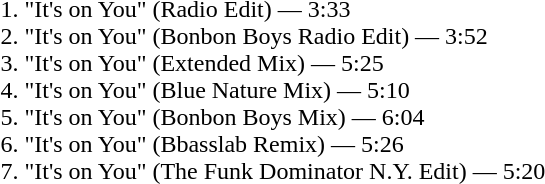<table width=65% style="font-size:100%;">
<tr>
<td valign="top"><br><ol><li>"It's on You" (Radio Edit) — 3:33</li><li>"It's on You" (Bonbon Boys Radio Edit) — 3:52</li><li>"It's on You" (Extended Mix) — 5:25</li><li>"It's on You" (Blue Nature Mix) — 5:10</li><li>"It's on You" (Bonbon Boys Mix) — 6:04</li><li>"It's on You" (Bbasslab Remix) — 5:26</li><li>"It's on You" (The Funk Dominator N.Y. Edit) — 5:20</li></ol></td>
</tr>
</table>
